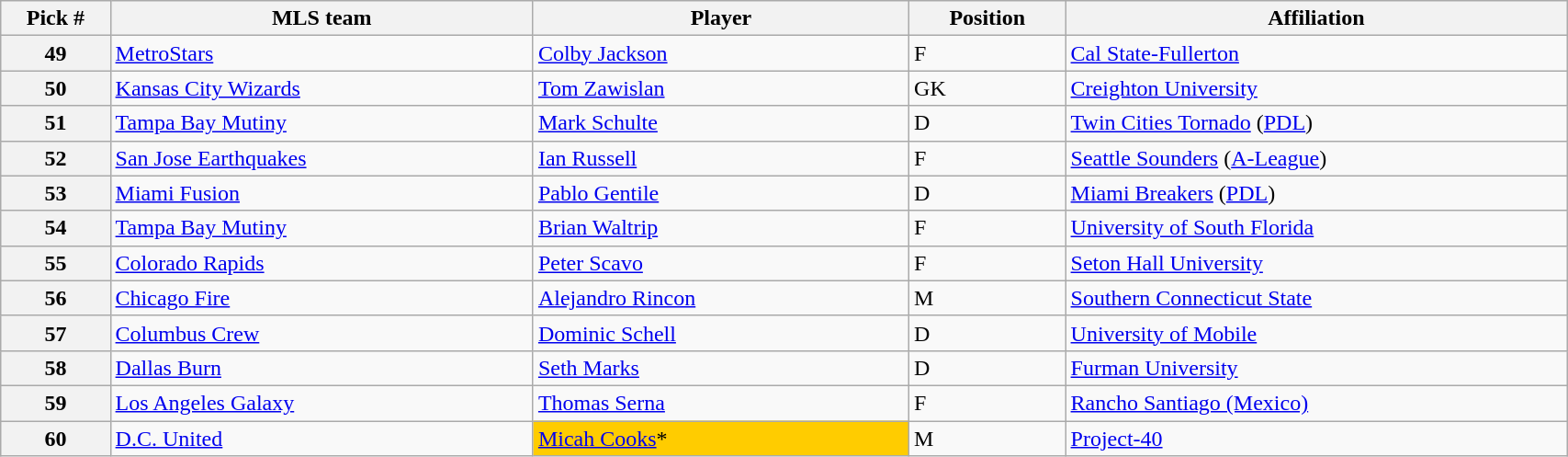<table class="wikitable sortable" style="width:90%">
<tr>
<th width=7%>Pick #</th>
<th width=27%>MLS team</th>
<th width=24%>Player</th>
<th width=10%>Position</th>
<th width=33%>Affiliation</th>
</tr>
<tr>
<th>49</th>
<td><a href='#'>MetroStars</a></td>
<td><a href='#'>Colby Jackson</a></td>
<td>F</td>
<td><a href='#'>Cal State-Fullerton</a></td>
</tr>
<tr>
<th>50</th>
<td><a href='#'>Kansas City Wizards</a></td>
<td><a href='#'>Tom Zawislan</a></td>
<td>GK</td>
<td><a href='#'>Creighton University</a></td>
</tr>
<tr>
<th>51</th>
<td><a href='#'>Tampa Bay Mutiny</a></td>
<td><a href='#'>Mark Schulte</a></td>
<td>D</td>
<td><a href='#'>Twin Cities Tornado</a> (<a href='#'>PDL</a>)</td>
</tr>
<tr>
<th>52</th>
<td><a href='#'>San Jose Earthquakes</a></td>
<td><a href='#'>Ian Russell</a></td>
<td>F</td>
<td><a href='#'>Seattle Sounders</a> (<a href='#'>A-League</a>)</td>
</tr>
<tr>
<th>53</th>
<td><a href='#'>Miami Fusion</a></td>
<td><a href='#'>Pablo Gentile</a></td>
<td>D</td>
<td><a href='#'>Miami Breakers</a> (<a href='#'>PDL</a>)</td>
</tr>
<tr>
<th>54</th>
<td><a href='#'>Tampa Bay Mutiny</a></td>
<td><a href='#'>Brian Waltrip</a></td>
<td>F</td>
<td><a href='#'>University of South Florida</a></td>
</tr>
<tr>
<th>55</th>
<td><a href='#'>Colorado Rapids</a></td>
<td><a href='#'>Peter Scavo</a></td>
<td>F</td>
<td><a href='#'>Seton Hall University</a></td>
</tr>
<tr>
<th>56</th>
<td><a href='#'>Chicago Fire</a></td>
<td><a href='#'>Alejandro Rincon</a></td>
<td>M</td>
<td><a href='#'>Southern Connecticut State</a></td>
</tr>
<tr>
<th>57</th>
<td><a href='#'>Columbus Crew</a></td>
<td><a href='#'>Dominic Schell</a></td>
<td>D</td>
<td><a href='#'>University of Mobile</a></td>
</tr>
<tr>
<th>58</th>
<td><a href='#'>Dallas Burn</a></td>
<td><a href='#'>Seth Marks</a></td>
<td>D</td>
<td><a href='#'>Furman University</a></td>
</tr>
<tr>
<th>59</th>
<td><a href='#'>Los Angeles Galaxy</a></td>
<td><a href='#'>Thomas Serna</a></td>
<td>F</td>
<td><a href='#'>Rancho Santiago (Mexico)</a></td>
</tr>
<tr>
<th>60</th>
<td><a href='#'>D.C. United</a></td>
<td style="background:#FFCC00"><a href='#'>Micah Cooks</a>*</td>
<td>M</td>
<td><a href='#'>Project-40</a></td>
</tr>
</table>
